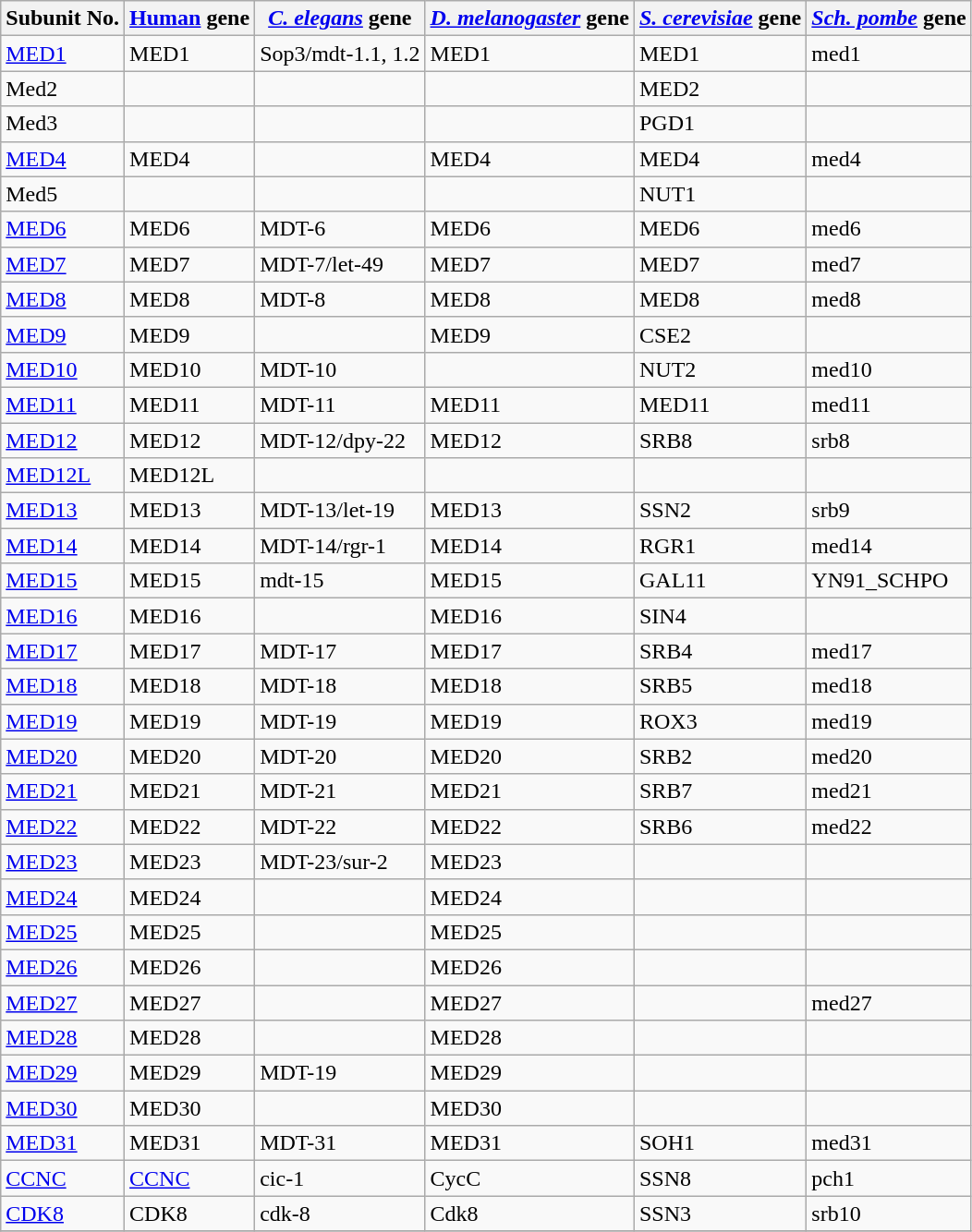<table class="wikitable sortable" border="1">
<tr>
<th><strong>Subunit No.</strong></th>
<th><a href='#'>Human</a> gene</th>
<th><em><a href='#'>C. elegans</a></em> gene</th>
<th><em><a href='#'>D. melanogaster</a></em> gene</th>
<th><em><a href='#'>S. cerevisiae</a></em> gene</th>
<th><em><a href='#'>Sch. pombe</a></em> gene</th>
</tr>
<tr>
<td><a href='#'>MED1</a></td>
<td>MED1</td>
<td>Sop3/mdt-1.1, 1.2</td>
<td>MED1</td>
<td>MED1</td>
<td>med1</td>
</tr>
<tr>
<td>Med2 </td>
<td></td>
<td></td>
<td></td>
<td>MED2</td>
<td></td>
</tr>
<tr>
<td>Med3 </td>
<td></td>
<td></td>
<td></td>
<td>PGD1</td>
<td></td>
</tr>
<tr>
<td><a href='#'>MED4</a></td>
<td>MED4</td>
<td></td>
<td>MED4</td>
<td>MED4</td>
<td>med4</td>
</tr>
<tr>
<td>Med5 </td>
<td></td>
<td></td>
<td></td>
<td>NUT1</td>
<td></td>
</tr>
<tr>
<td><a href='#'>MED6</a></td>
<td>MED6</td>
<td>MDT-6</td>
<td>MED6</td>
<td>MED6</td>
<td>med6</td>
</tr>
<tr>
<td><a href='#'>MED7</a></td>
<td>MED7</td>
<td>MDT-7/let-49</td>
<td>MED7</td>
<td>MED7</td>
<td>med7</td>
</tr>
<tr>
<td><a href='#'>MED8</a></td>
<td>MED8</td>
<td>MDT-8</td>
<td>MED8</td>
<td>MED8</td>
<td>med8</td>
</tr>
<tr>
<td><a href='#'>MED9</a></td>
<td>MED9</td>
<td></td>
<td>MED9</td>
<td>CSE2</td>
<td></td>
</tr>
<tr>
<td><a href='#'>MED10</a></td>
<td>MED10</td>
<td>MDT-10</td>
<td></td>
<td>NUT2</td>
<td>med10</td>
</tr>
<tr>
<td><a href='#'>MED11</a></td>
<td>MED11</td>
<td>MDT-11</td>
<td>MED11</td>
<td>MED11</td>
<td>med11</td>
</tr>
<tr>
<td><a href='#'>MED12</a></td>
<td>MED12</td>
<td>MDT-12/dpy-22</td>
<td>MED12</td>
<td>SRB8</td>
<td>srb8</td>
</tr>
<tr>
<td><a href='#'>MED12L</a></td>
<td>MED12L</td>
<td></td>
<td></td>
<td></td>
<td></td>
</tr>
<tr>
<td><a href='#'>MED13</a></td>
<td>MED13</td>
<td>MDT-13/let-19</td>
<td>MED13</td>
<td>SSN2</td>
<td>srb9</td>
</tr>
<tr>
<td><a href='#'>MED14</a></td>
<td>MED14</td>
<td>MDT-14/rgr-1</td>
<td>MED14</td>
<td>RGR1</td>
<td>med14</td>
</tr>
<tr>
<td><a href='#'>MED15</a></td>
<td>MED15</td>
<td>mdt-15</td>
<td>MED15</td>
<td>GAL11</td>
<td>YN91_SCHPO </td>
</tr>
<tr>
<td><a href='#'>MED16</a></td>
<td>MED16</td>
<td></td>
<td>MED16</td>
<td>SIN4</td>
<td></td>
</tr>
<tr>
<td><a href='#'>MED17</a></td>
<td>MED17</td>
<td>MDT-17</td>
<td>MED17</td>
<td>SRB4</td>
<td>med17</td>
</tr>
<tr>
<td><a href='#'>MED18</a></td>
<td>MED18</td>
<td>MDT-18</td>
<td>MED18</td>
<td>SRB5</td>
<td>med18</td>
</tr>
<tr>
<td><a href='#'>MED19</a></td>
<td>MED19</td>
<td>MDT-19</td>
<td>MED19</td>
<td>ROX3</td>
<td>med19</td>
</tr>
<tr>
<td><a href='#'>MED20</a></td>
<td>MED20</td>
<td>MDT-20</td>
<td>MED20</td>
<td>SRB2</td>
<td>med20</td>
</tr>
<tr>
<td><a href='#'>MED21</a></td>
<td>MED21</td>
<td>MDT-21</td>
<td>MED21</td>
<td>SRB7</td>
<td>med21</td>
</tr>
<tr>
<td><a href='#'>MED22</a></td>
<td>MED22</td>
<td>MDT-22</td>
<td>MED22</td>
<td>SRB6</td>
<td>med22</td>
</tr>
<tr>
<td><a href='#'>MED23</a></td>
<td>MED23</td>
<td>MDT-23/sur-2</td>
<td>MED23</td>
<td></td>
<td></td>
</tr>
<tr>
<td><a href='#'>MED24</a></td>
<td>MED24</td>
<td></td>
<td>MED24</td>
<td></td>
<td></td>
</tr>
<tr>
<td><a href='#'>MED25</a></td>
<td>MED25</td>
<td></td>
<td>MED25</td>
<td></td>
<td></td>
</tr>
<tr>
<td><a href='#'>MED26</a></td>
<td>MED26</td>
<td></td>
<td>MED26</td>
<td></td>
<td></td>
</tr>
<tr>
<td><a href='#'>MED27</a></td>
<td>MED27</td>
<td></td>
<td>MED27</td>
<td></td>
<td>med27</td>
</tr>
<tr>
<td><a href='#'>MED28</a></td>
<td>MED28</td>
<td></td>
<td>MED28</td>
<td></td>
<td></td>
</tr>
<tr>
<td><a href='#'>MED29</a></td>
<td>MED29</td>
<td>MDT-19</td>
<td>MED29</td>
<td></td>
<td></td>
</tr>
<tr>
<td><a href='#'>MED30</a></td>
<td>MED30</td>
<td></td>
<td>MED30</td>
<td></td>
<td></td>
</tr>
<tr>
<td><a href='#'>MED31</a></td>
<td>MED31</td>
<td>MDT-31</td>
<td>MED31</td>
<td>SOH1</td>
<td>med31</td>
</tr>
<tr>
<td><a href='#'>CCNC</a></td>
<td><a href='#'>CCNC</a></td>
<td>cic-1</td>
<td>CycC</td>
<td>SSN8</td>
<td>pch1</td>
</tr>
<tr>
<td><a href='#'>CDK8</a></td>
<td>CDK8</td>
<td>cdk-8</td>
<td>Cdk8</td>
<td>SSN3</td>
<td>srb10</td>
</tr>
<tr>
</tr>
</table>
